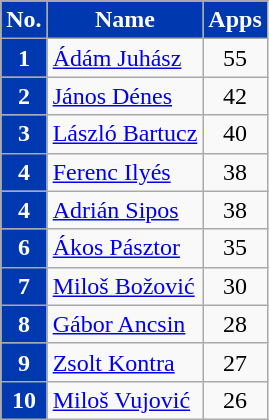<table class="wikitable" style="text-align:center;">
<tr>
</tr>
<tr>
<th style="color:#FFFFFF; background:#0038af">No.</th>
<th style="color:#FFFFFF; background:#0038af">Name</th>
<th style="color:#FFFFFF; background:#0038af">Apps</th>
</tr>
<tr>
<th style="color:#FFFFFF; background:#0038af">1</th>
<td align="left"> <a href='#'>Ádám Juhász</a></td>
<td>55</td>
</tr>
<tr>
<th style="color:#FFFFFF; background:#0038af">2</th>
<td align="left"> <a href='#'>János Dénes</a></td>
<td>42</td>
</tr>
<tr>
<th style="color:#FFFFFF; background:#0038af">3</th>
<td align="left"> <a href='#'>László Bartucz</a></td>
<td>40</td>
</tr>
<tr>
<th style="color:#FFFFFF; background:#0038af">4</th>
<td align="left"> <a href='#'>Ferenc Ilyés</a></td>
<td>38</td>
</tr>
<tr>
<th style="color:#FFFFFF; background:#0038af">4</th>
<td align="left"> <a href='#'>Adrián Sipos</a></td>
<td>38</td>
</tr>
<tr>
<th style="color:#FFFFFF; background:#0038af">6</th>
<td align="left"> <a href='#'>Ákos Pásztor</a></td>
<td>35</td>
</tr>
<tr>
<th style="color:#FFFFFF; background:#0038af">7</th>
<td align="left"> <a href='#'>Miloš Božović</a></td>
<td>30</td>
</tr>
<tr>
<th style="color:#FFFFFF; background:#0038af">8</th>
<td align="left"> <a href='#'>Gábor Ancsin</a></td>
<td>28</td>
</tr>
<tr>
<th style="color:#FFFFFF; background:#0038af">9</th>
<td align="left"> <a href='#'>Zsolt Kontra</a></td>
<td>27</td>
</tr>
<tr>
<th style="color:#FFFFFF; background:#0038af">10</th>
<td align="left"> <a href='#'>Miloš Vujović</a></td>
<td>26</td>
</tr>
</table>
